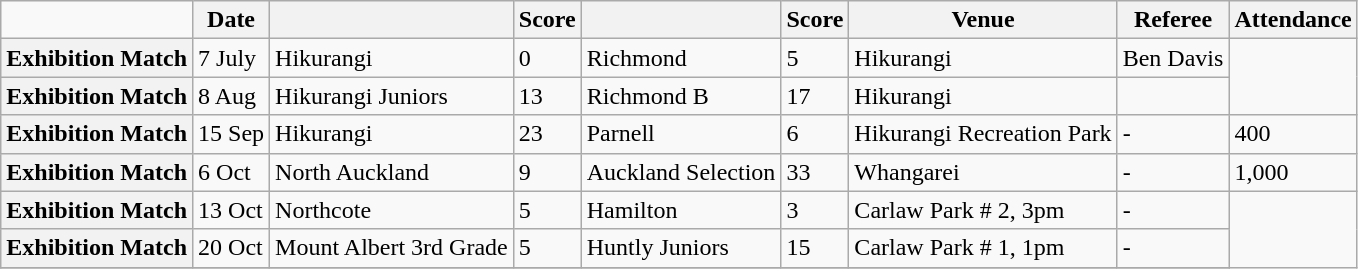<table class="wikitable mw-collapsible">
<tr>
<td></td>
<th scope="col">Date</th>
<th scope="col"></th>
<th scope="col">Score</th>
<th scope="col"></th>
<th scope="col">Score</th>
<th scope="col">Venue</th>
<th scope="col">Referee</th>
<th scope="col">Attendance</th>
</tr>
<tr>
<th scope="row">Exhibition Match</th>
<td>7 July</td>
<td>Hikurangi</td>
<td>0</td>
<td>Richmond</td>
<td>5</td>
<td>Hikurangi</td>
<td>Ben Davis</td>
</tr>
<tr>
<th scope="row">Exhibition Match</th>
<td>8 Aug</td>
<td>Hikurangi Juniors</td>
<td>13</td>
<td>Richmond B</td>
<td>17</td>
<td>Hikurangi</td>
<td></td>
</tr>
<tr>
<th scope="row">Exhibition Match</th>
<td>15 Sep</td>
<td>Hikurangi</td>
<td>23</td>
<td>Parnell</td>
<td>6</td>
<td>Hikurangi Recreation Park</td>
<td>-</td>
<td>400</td>
</tr>
<tr>
<th scope="row">Exhibition Match</th>
<td>6 Oct</td>
<td>North Auckland</td>
<td>9</td>
<td>Auckland Selection</td>
<td>33</td>
<td>Whangarei</td>
<td>-</td>
<td>1,000</td>
</tr>
<tr>
<th scope="row">Exhibition Match</th>
<td>13 Oct</td>
<td>Northcote</td>
<td>5</td>
<td>Hamilton</td>
<td>3</td>
<td>Carlaw Park # 2, 3pm</td>
<td>-</td>
</tr>
<tr>
<th scope="row">Exhibition Match</th>
<td>20 Oct</td>
<td>Mount Albert 3rd Grade</td>
<td>5</td>
<td>Huntly Juniors</td>
<td>15</td>
<td>Carlaw Park # 1, 1pm</td>
<td>-</td>
</tr>
<tr>
</tr>
</table>
